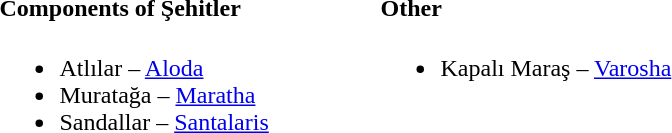<table>
<tr ---->
<td width="250" valign="top"><br><h4>Components of Şehitler</h4><ul><li>Atlılar – <a href='#'>Aloda</a></li><li>Muratağa – <a href='#'>Maratha</a></li><li>Sandallar – <a href='#'>Santalaris</a></li></ul></td>
<td width="250" valign="top"><br><h4>Other</h4><ul><li>Kapalı Maraş – <a href='#'>Varosha</a></li></ul></td>
</tr>
</table>
